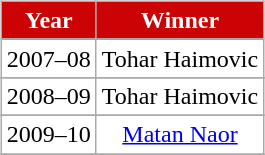<table>
<tr>
<td valign="top"><br><table class="wikitable" style="background-color:#FFFFFF ;text-align:center">
<tr style="font-weight:bold; color:#FFFFFF; background-color:#CC0305;" |>
<td>Year</td>
<td>Winner</td>
</tr>
<tr>
<td>2007–08</td>
<td> Tohar Haimovic</td>
</tr>
<tr bgcolor="blue">
</tr>
<tr>
<td>2008–09</td>
<td> Tohar Haimovic</td>
</tr>
<tr bgcolor="blue">
</tr>
<tr>
<td>2009–10</td>
<td> <a href='#'>Matan Naor</a></td>
</tr>
<tr bgcolor="blue">
</tr>
</table>
</td>
</tr>
</table>
